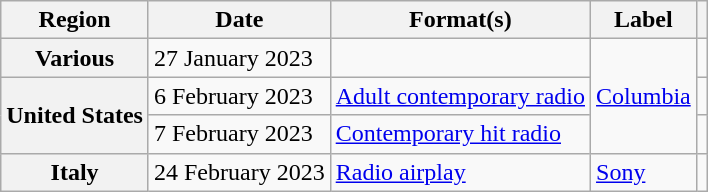<table class="wikitable plainrowheaders">
<tr>
<th scope="col">Region</th>
<th scope="col">Date</th>
<th scope="col">Format(s)</th>
<th scope="col">Label</th>
<th scope="col"></th>
</tr>
<tr>
<th scope="row">Various</th>
<td>27 January 2023</td>
<td></td>
<td rowspan="3"><a href='#'>Columbia</a></td>
<td align="center"></td>
</tr>
<tr>
<th scope="row" rowspan="2">United States</th>
<td>6 February 2023</td>
<td><a href='#'>Adult contemporary radio</a></td>
<td align="center"></td>
</tr>
<tr>
<td>7 February 2023</td>
<td><a href='#'>Contemporary hit radio</a></td>
<td align="center"></td>
</tr>
<tr>
<th scope="row">Italy</th>
<td>24 February 2023</td>
<td><a href='#'>Radio airplay</a></td>
<td><a href='#'>Sony</a></td>
<td align="center"></td>
</tr>
</table>
